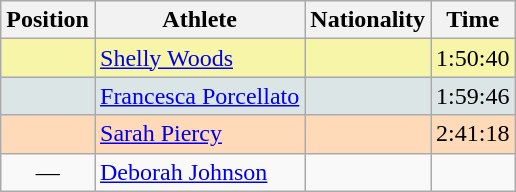<table class="wikitable sortable">
<tr>
<th>Position</th>
<th>Athlete</th>
<th>Nationality</th>
<th>Time</th>
</tr>
<tr bgcolor="#F7F6A8">
<td align=center></td>
<td><a href='#'>Shelly Woods</a></td>
<td></td>
<td>1:50:40</td>
</tr>
<tr bgcolor="#DCE5E5">
<td align=center></td>
<td><a href='#'>Francesca Porcellato</a></td>
<td></td>
<td>1:59:46</td>
</tr>
<tr bgcolor="#FFDAB9">
<td align=center></td>
<td><a href='#'>Sarah Piercy</a></td>
<td></td>
<td>2:41:18</td>
</tr>
<tr>
<td align=center>—</td>
<td><a href='#'>Deborah Johnson</a></td>
<td></td>
<td></td>
</tr>
</table>
